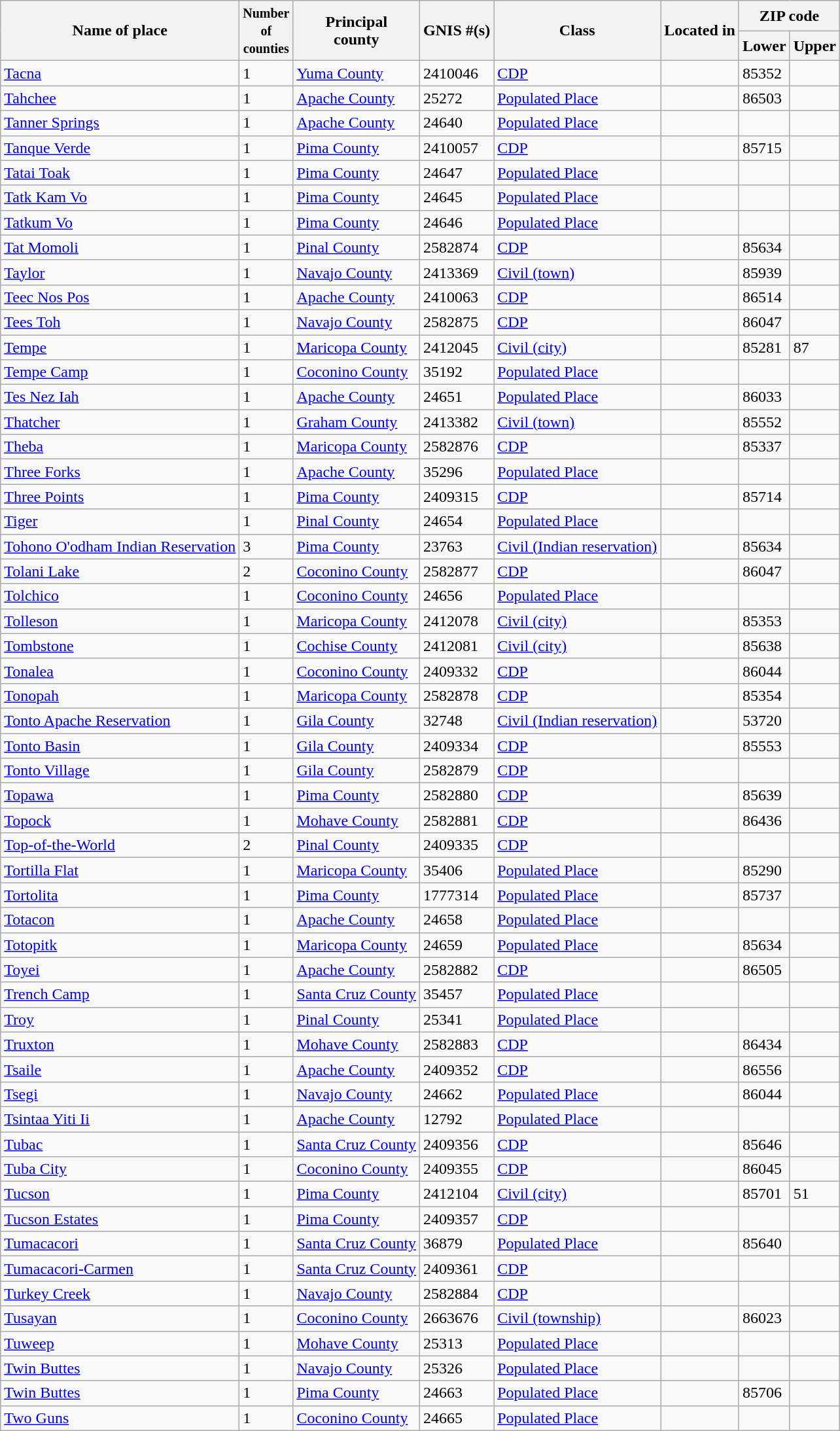<table class="wikitable sortable">
<tr>
<th rowspan=2>Name of place</th>
<th rowspan=2><small>Number <br>of<br>counties</small></th>
<th rowspan=2>Principal <br> county</th>
<th rowspan=2>GNIS #(s)</th>
<th rowspan=2>Class</th>
<th rowspan=2>Located in</th>
<th colspan=2>ZIP code</th>
</tr>
<tr>
<th>Lower</th>
<th>Upper</th>
</tr>
<tr>
<td><a href='#'>Tacna</a></td>
<td>1</td>
<td><a href='#'>Yuma County</a></td>
<td>2410046</td>
<td><a href='#'>CDP</a></td>
<td></td>
<td>85352</td>
<td></td>
</tr>
<tr>
<td><a href='#'>Tahchee</a></td>
<td>1</td>
<td><a href='#'>Apache County</a></td>
<td>25272</td>
<td><a href='#'>Populated Place</a></td>
<td></td>
<td>86503</td>
<td></td>
</tr>
<tr>
<td><a href='#'>Tanner Springs</a></td>
<td>1</td>
<td><a href='#'>Apache County</a></td>
<td>24640</td>
<td><a href='#'>Populated Place</a></td>
<td></td>
<td></td>
<td></td>
</tr>
<tr>
<td><a href='#'>Tanque Verde</a></td>
<td>1</td>
<td><a href='#'>Pima County</a></td>
<td>2410057</td>
<td><a href='#'>CDP</a></td>
<td></td>
<td>85715</td>
<td></td>
</tr>
<tr>
<td><a href='#'>Tatai Toak</a></td>
<td>1</td>
<td><a href='#'>Pima County</a></td>
<td>24647</td>
<td><a href='#'>Populated Place</a></td>
<td></td>
<td></td>
<td></td>
</tr>
<tr>
<td><a href='#'>Tatk Kam Vo</a></td>
<td>1</td>
<td><a href='#'>Pima County</a></td>
<td>24645</td>
<td><a href='#'>Populated Place</a></td>
<td></td>
<td></td>
<td></td>
</tr>
<tr>
<td><a href='#'>Tatkum Vo</a></td>
<td>1</td>
<td><a href='#'>Pima County</a></td>
<td>24646</td>
<td><a href='#'>Populated Place</a></td>
<td></td>
<td></td>
<td></td>
</tr>
<tr>
<td><a href='#'>Tat Momoli</a></td>
<td>1</td>
<td><a href='#'>Pinal County</a></td>
<td>2582874</td>
<td><a href='#'>CDP</a></td>
<td></td>
<td>85634</td>
<td></td>
</tr>
<tr>
<td><a href='#'>Taylor</a></td>
<td>1</td>
<td><a href='#'>Navajo County</a></td>
<td>2413369</td>
<td><a href='#'>Civil (town)</a></td>
<td></td>
<td>85939</td>
<td></td>
</tr>
<tr>
<td><a href='#'>Teec Nos Pos</a></td>
<td>1</td>
<td><a href='#'>Apache County</a></td>
<td>2410063</td>
<td><a href='#'>CDP</a></td>
<td></td>
<td>86514</td>
<td></td>
</tr>
<tr>
<td><a href='#'>Tees Toh</a></td>
<td>1</td>
<td><a href='#'>Navajo County</a></td>
<td>2582875</td>
<td><a href='#'>CDP</a></td>
<td></td>
<td>86047</td>
<td></td>
</tr>
<tr>
<td><a href='#'>Tempe</a></td>
<td>1</td>
<td><a href='#'>Maricopa County</a></td>
<td>2412045</td>
<td><a href='#'>Civil (city)</a></td>
<td></td>
<td>85281</td>
<td>87</td>
</tr>
<tr>
<td><a href='#'>Tempe Camp</a></td>
<td>1</td>
<td><a href='#'>Coconino County</a></td>
<td>35192</td>
<td><a href='#'>Populated Place</a></td>
<td></td>
<td></td>
<td></td>
</tr>
<tr>
<td><a href='#'>Tes Nez Iah</a></td>
<td>1</td>
<td><a href='#'>Apache County</a></td>
<td>24651</td>
<td><a href='#'>Populated Place</a></td>
<td></td>
<td>86033</td>
<td></td>
</tr>
<tr>
<td><a href='#'>Thatcher</a></td>
<td>1</td>
<td><a href='#'>Graham County</a></td>
<td>2413382</td>
<td><a href='#'>Civil (town)</a></td>
<td></td>
<td>85552</td>
<td></td>
</tr>
<tr>
<td><a href='#'>Theba</a></td>
<td>1</td>
<td><a href='#'>Maricopa County</a></td>
<td>2582876</td>
<td><a href='#'>CDP</a></td>
<td></td>
<td>85337</td>
<td></td>
</tr>
<tr>
<td><a href='#'>Three Forks</a></td>
<td>1</td>
<td><a href='#'>Apache County</a></td>
<td>35296</td>
<td><a href='#'>Populated Place</a></td>
<td></td>
<td></td>
<td></td>
</tr>
<tr>
<td><a href='#'>Three Points</a></td>
<td>1</td>
<td><a href='#'>Pima County</a></td>
<td>2409315</td>
<td><a href='#'>CDP</a></td>
<td></td>
<td>85714</td>
<td></td>
</tr>
<tr>
<td><a href='#'>Tiger</a></td>
<td>1</td>
<td><a href='#'>Pinal County</a></td>
<td>24654</td>
<td><a href='#'>Populated Place</a></td>
<td></td>
<td></td>
<td></td>
</tr>
<tr>
<td><a href='#'>Tohono O'odham Indian Reservation</a></td>
<td>3</td>
<td><a href='#'>Pima County</a></td>
<td>23763</td>
<td><a href='#'>Civil (Indian reservation)</a></td>
<td></td>
<td>85634</td>
<td></td>
</tr>
<tr>
<td><a href='#'>Tolani Lake</a></td>
<td>2</td>
<td><a href='#'>Coconino County</a></td>
<td>2582877</td>
<td><a href='#'>CDP</a></td>
<td></td>
<td>86047</td>
<td></td>
</tr>
<tr>
<td><a href='#'>Tolchico</a></td>
<td>1</td>
<td><a href='#'>Coconino County</a></td>
<td>24656</td>
<td><a href='#'>Populated Place</a></td>
<td></td>
<td></td>
<td></td>
</tr>
<tr>
<td><a href='#'>Tolleson</a></td>
<td>1</td>
<td><a href='#'>Maricopa County</a></td>
<td>2412078</td>
<td><a href='#'>Civil (city)</a></td>
<td></td>
<td>85353</td>
<td></td>
</tr>
<tr>
<td><a href='#'>Tombstone</a></td>
<td>1</td>
<td><a href='#'>Cochise County</a></td>
<td>2412081</td>
<td><a href='#'>Civil (city)</a></td>
<td></td>
<td>85638</td>
<td></td>
</tr>
<tr>
<td><a href='#'>Tonalea</a></td>
<td>1</td>
<td><a href='#'>Coconino County</a></td>
<td>2409332</td>
<td><a href='#'>CDP</a></td>
<td></td>
<td>86044</td>
<td></td>
</tr>
<tr>
<td><a href='#'>Tonopah</a></td>
<td>1</td>
<td><a href='#'>Maricopa County</a></td>
<td>2582878</td>
<td><a href='#'>CDP</a></td>
<td></td>
<td>85354</td>
<td></td>
</tr>
<tr>
<td><a href='#'>Tonto Apache Reservation</a></td>
<td>1</td>
<td><a href='#'>Gila County</a></td>
<td>32748</td>
<td><a href='#'>Civil (Indian reservation)</a></td>
<td></td>
<td>53720</td>
<td></td>
</tr>
<tr>
<td><a href='#'>Tonto Basin</a></td>
<td>1</td>
<td><a href='#'>Gila County</a></td>
<td>2409334</td>
<td><a href='#'>CDP</a></td>
<td></td>
<td>85553</td>
<td></td>
</tr>
<tr>
<td><a href='#'>Tonto Village</a></td>
<td>1</td>
<td><a href='#'>Gila County</a></td>
<td>2582879</td>
<td><a href='#'>CDP</a></td>
<td></td>
<td></td>
<td></td>
</tr>
<tr>
<td><a href='#'>Topawa</a></td>
<td>1</td>
<td><a href='#'>Pima County</a></td>
<td>2582880</td>
<td><a href='#'>CDP</a></td>
<td></td>
<td>85639</td>
<td></td>
</tr>
<tr>
<td><a href='#'>Topock</a></td>
<td>1</td>
<td><a href='#'>Mohave County</a></td>
<td>2582881</td>
<td><a href='#'>CDP</a></td>
<td></td>
<td>86436</td>
<td></td>
</tr>
<tr>
<td><a href='#'>Top-of-the-World</a></td>
<td>2</td>
<td><a href='#'>Pinal County</a></td>
<td>2409335</td>
<td><a href='#'>CDP</a></td>
<td></td>
<td></td>
<td></td>
</tr>
<tr>
<td><a href='#'>Tortilla Flat</a></td>
<td>1</td>
<td><a href='#'>Maricopa County</a></td>
<td>35406</td>
<td><a href='#'>Populated Place</a></td>
<td></td>
<td>85290</td>
<td></td>
</tr>
<tr>
<td><a href='#'>Tortolita</a></td>
<td>1</td>
<td><a href='#'>Pima County</a></td>
<td>1777314</td>
<td><a href='#'>Populated Place</a></td>
<td></td>
<td>85737</td>
<td></td>
</tr>
<tr>
<td><a href='#'>Totacon</a></td>
<td>1</td>
<td><a href='#'>Apache County</a></td>
<td>24658</td>
<td><a href='#'>Populated Place</a></td>
<td></td>
<td></td>
<td></td>
</tr>
<tr>
<td><a href='#'>Totopitk</a></td>
<td>1</td>
<td><a href='#'>Maricopa County</a></td>
<td>24659</td>
<td><a href='#'>Populated Place</a></td>
<td></td>
<td>85634</td>
<td></td>
</tr>
<tr>
<td><a href='#'>Toyei</a></td>
<td>1</td>
<td><a href='#'>Apache County</a></td>
<td>2582882</td>
<td><a href='#'>CDP</a></td>
<td></td>
<td>86505</td>
<td></td>
</tr>
<tr>
<td><a href='#'>Trench Camp</a></td>
<td>1</td>
<td><a href='#'>Santa Cruz County</a></td>
<td>35457</td>
<td><a href='#'>Populated Place</a></td>
<td></td>
<td></td>
<td></td>
</tr>
<tr>
<td><a href='#'>Troy</a></td>
<td>1</td>
<td><a href='#'>Pinal County</a></td>
<td>25341</td>
<td><a href='#'>Populated Place</a></td>
<td></td>
<td></td>
<td></td>
</tr>
<tr>
<td><a href='#'>Truxton</a></td>
<td>1</td>
<td><a href='#'>Mohave County</a></td>
<td>2582883</td>
<td><a href='#'>CDP</a></td>
<td></td>
<td>86434</td>
<td></td>
</tr>
<tr>
<td><a href='#'>Tsaile</a></td>
<td>1</td>
<td><a href='#'>Apache County</a></td>
<td>2409352</td>
<td><a href='#'>CDP</a></td>
<td></td>
<td>86556</td>
<td></td>
</tr>
<tr>
<td><a href='#'>Tsegi</a></td>
<td>1</td>
<td><a href='#'>Navajo County</a></td>
<td>24662</td>
<td><a href='#'>Populated Place</a></td>
<td></td>
<td>86044</td>
<td></td>
</tr>
<tr>
<td><a href='#'>Tsintaa Yiti Ii</a></td>
<td>1</td>
<td><a href='#'>Apache County</a></td>
<td>12792</td>
<td><a href='#'>Populated Place</a></td>
<td></td>
<td></td>
<td></td>
</tr>
<tr>
<td><a href='#'>Tubac</a></td>
<td>1</td>
<td><a href='#'>Santa Cruz County</a></td>
<td>2409356</td>
<td><a href='#'>CDP</a></td>
<td></td>
<td>85646</td>
<td></td>
</tr>
<tr>
<td><a href='#'>Tuba City</a></td>
<td>1</td>
<td><a href='#'>Coconino County</a></td>
<td>2409355</td>
<td><a href='#'>CDP</a></td>
<td></td>
<td>86045</td>
<td></td>
</tr>
<tr>
<td><a href='#'>Tucson</a></td>
<td>1</td>
<td><a href='#'>Pima County</a></td>
<td>2412104</td>
<td><a href='#'>Civil (city)</a></td>
<td></td>
<td>85701</td>
<td>51</td>
</tr>
<tr>
<td><a href='#'>Tucson Estates</a></td>
<td>1</td>
<td><a href='#'>Pima County</a></td>
<td>2409357</td>
<td><a href='#'>CDP</a></td>
<td></td>
<td></td>
<td></td>
</tr>
<tr>
<td><a href='#'>Tumacacori</a></td>
<td>1</td>
<td><a href='#'>Santa Cruz County</a></td>
<td>36879</td>
<td><a href='#'>Populated Place</a></td>
<td></td>
<td>85640</td>
<td></td>
</tr>
<tr>
<td><a href='#'>Tumacacori-Carmen</a></td>
<td>1</td>
<td><a href='#'>Santa Cruz County</a></td>
<td>2409361</td>
<td><a href='#'>CDP</a></td>
<td></td>
<td></td>
<td></td>
</tr>
<tr>
<td><a href='#'>Turkey Creek</a></td>
<td>1</td>
<td><a href='#'>Navajo County</a></td>
<td>2582884</td>
<td><a href='#'>CDP</a></td>
<td></td>
<td></td>
<td></td>
</tr>
<tr>
<td><a href='#'>Tusayan</a></td>
<td>1</td>
<td><a href='#'>Coconino County</a></td>
<td>2663676</td>
<td><a href='#'>Civil (township)</a></td>
<td></td>
<td>86023</td>
<td></td>
</tr>
<tr>
<td><a href='#'>Tuweep</a></td>
<td>1</td>
<td><a href='#'>Mohave County</a></td>
<td>25313</td>
<td><a href='#'>Populated Place</a></td>
<td></td>
<td></td>
<td></td>
</tr>
<tr>
<td><a href='#'>Twin Buttes</a></td>
<td>1</td>
<td><a href='#'>Navajo County</a></td>
<td>25326</td>
<td><a href='#'>Populated Place</a></td>
<td></td>
<td></td>
<td></td>
</tr>
<tr>
<td><a href='#'>Twin Buttes</a></td>
<td>1</td>
<td><a href='#'>Pima County</a></td>
<td>24663</td>
<td><a href='#'>Populated Place</a></td>
<td></td>
<td>85706</td>
<td></td>
</tr>
<tr>
<td><a href='#'>Two Guns</a></td>
<td>1</td>
<td><a href='#'>Coconino County</a></td>
<td>24665</td>
<td><a href='#'>Populated Place</a></td>
<td></td>
<td></td>
<td></td>
</tr>
</table>
